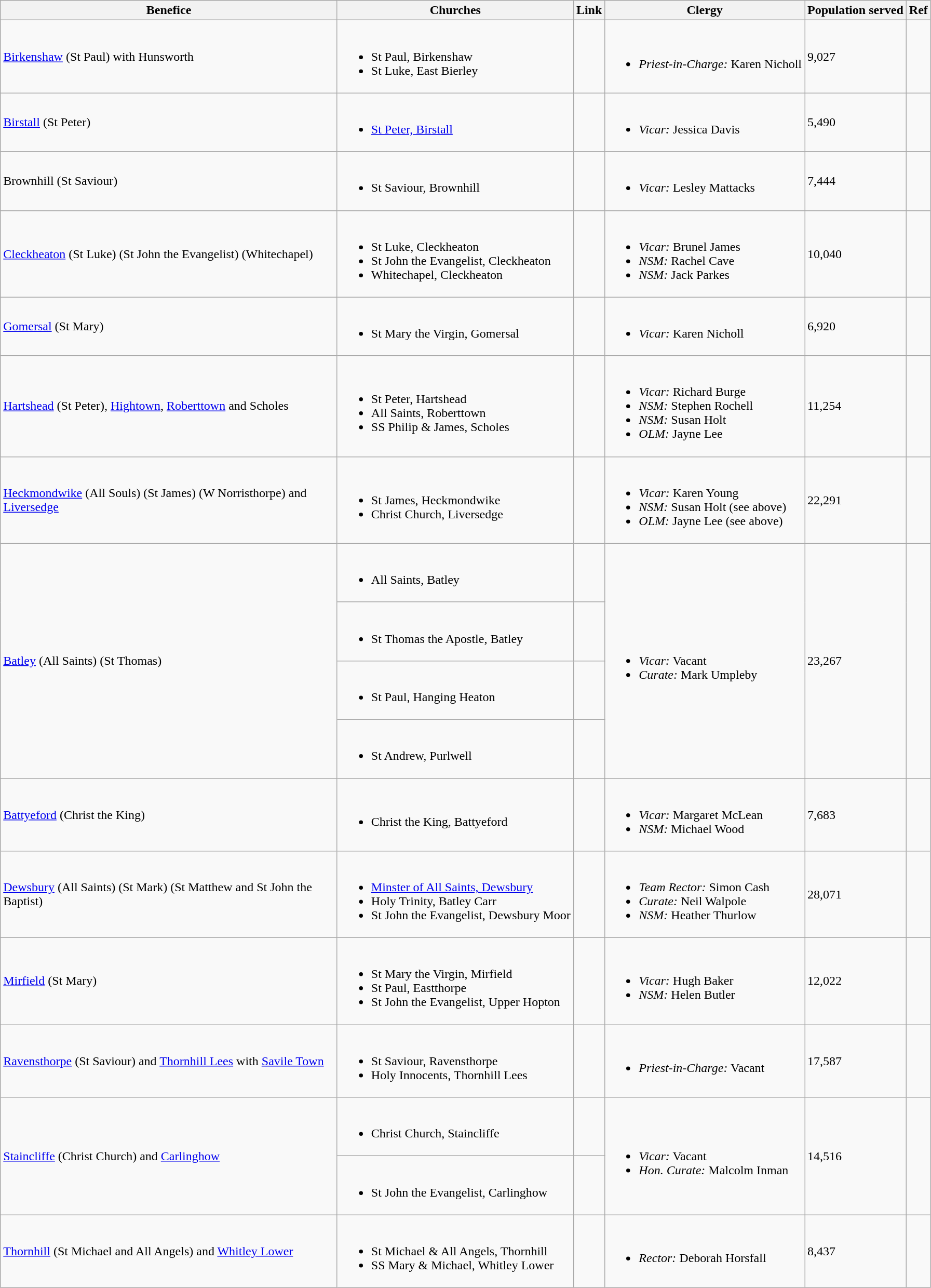<table class="wikitable">
<tr>
<th style="width:425px;">Benefice</th>
<th>Churches</th>
<th>Link</th>
<th>Clergy</th>
<th>Population served</th>
<th>Ref</th>
</tr>
<tr>
<td><a href='#'>Birkenshaw</a> (St Paul) with Hunsworth</td>
<td><br><ul><li>St Paul, Birkenshaw</li><li>St Luke, East Bierley</li></ul></td>
<td></td>
<td><br><ul><li><em>Priest-in-Charge:</em> Karen Nicholl</li></ul></td>
<td>9,027</td>
<td></td>
</tr>
<tr>
<td><a href='#'>Birstall</a> (St Peter)</td>
<td><br><ul><li><a href='#'>St Peter, Birstall</a></li></ul></td>
<td></td>
<td><br><ul><li><em>Vicar:</em> Jessica Davis</li></ul></td>
<td>5,490</td>
<td></td>
</tr>
<tr>
<td>Brownhill (St Saviour)</td>
<td><br><ul><li>St Saviour, Brownhill</li></ul></td>
<td></td>
<td><br><ul><li><em>Vicar:</em> Lesley Mattacks</li></ul></td>
<td>7,444</td>
<td></td>
</tr>
<tr>
<td><a href='#'>Cleckheaton</a> (St Luke) (St John the Evangelist) (Whitechapel)</td>
<td><br><ul><li>St Luke, Cleckheaton</li><li>St John the Evangelist, Cleckheaton</li><li>Whitechapel, Cleckheaton</li></ul></td>
<td></td>
<td><br><ul><li><em>Vicar:</em> Brunel James</li><li><em>NSM:</em> Rachel Cave</li><li><em>NSM:</em> Jack Parkes</li></ul></td>
<td>10,040</td>
<td></td>
</tr>
<tr>
<td><a href='#'>Gomersal</a> (St Mary)</td>
<td><br><ul><li>St Mary the Virgin, Gomersal</li></ul></td>
<td></td>
<td><br><ul><li><em>Vicar:</em> Karen Nicholl</li></ul></td>
<td>6,920</td>
<td></td>
</tr>
<tr>
<td><a href='#'>Hartshead</a> (St Peter), <a href='#'>Hightown</a>, <a href='#'>Roberttown</a> and Scholes</td>
<td><br><ul><li>St Peter, Hartshead</li><li>All Saints, Roberttown</li><li>SS Philip & James, Scholes</li></ul></td>
<td></td>
<td><br><ul><li><em>Vicar:</em> Richard Burge</li><li><em>NSM:</em> Stephen Rochell</li><li><em>NSM:</em> Susan Holt</li><li><em>OLM:</em> Jayne Lee</li></ul></td>
<td>11,254</td>
<td></td>
</tr>
<tr>
<td><a href='#'>Heckmondwike</a> (All Souls) (St James) (W Norristhorpe) and <a href='#'>Liversedge</a></td>
<td><br><ul><li>St James, Heckmondwike</li><li>Christ Church, Liversedge</li></ul></td>
<td></td>
<td><br><ul><li><em>Vicar:</em> Karen Young</li><li><em>NSM:</em> Susan Holt (see above)</li><li><em>OLM:</em> Jayne Lee (see above)</li></ul></td>
<td>22,291</td>
<td></td>
</tr>
<tr>
<td rowspan="4"><a href='#'>Batley</a> (All Saints) (St Thomas)</td>
<td><br><ul><li>All Saints, Batley</li></ul></td>
<td></td>
<td rowspan="4"><br><ul><li><em>Vicar:</em> Vacant</li><li><em>Curate:</em> Mark Umpleby</li></ul></td>
<td rowspan="4">23,267</td>
<td rowspan="4"></td>
</tr>
<tr>
<td><br><ul><li>St Thomas the Apostle, Batley</li></ul></td>
<td></td>
</tr>
<tr>
<td><br><ul><li>St Paul, Hanging Heaton</li></ul></td>
<td></td>
</tr>
<tr>
<td><br><ul><li>St Andrew, Purlwell</li></ul></td>
<td></td>
</tr>
<tr>
<td><a href='#'>Battyeford</a> (Christ the King)</td>
<td><br><ul><li>Christ the King, Battyeford</li></ul></td>
<td></td>
<td><br><ul><li><em>Vicar:</em> Margaret McLean</li><li><em>NSM:</em> Michael Wood</li></ul></td>
<td>7,683</td>
<td></td>
</tr>
<tr>
<td><a href='#'>Dewsbury</a> (All Saints) (St Mark) (St Matthew and St John the Baptist)</td>
<td><br><ul><li><a href='#'>Minster of All Saints, Dewsbury</a></li><li>Holy Trinity, Batley Carr</li><li>St John the Evangelist, Dewsbury Moor</li></ul></td>
<td></td>
<td><br><ul><li><em>Team Rector:</em> Simon Cash</li><li><em>Curate:</em> Neil Walpole</li><li><em>NSM:</em> Heather Thurlow</li></ul></td>
<td>28,071</td>
<td></td>
</tr>
<tr>
<td><a href='#'>Mirfield</a> (St Mary)</td>
<td><br><ul><li>St Mary the Virgin, Mirfield</li><li>St Paul, Eastthorpe</li><li>St John the Evangelist, Upper Hopton</li></ul></td>
<td></td>
<td><br><ul><li><em>Vicar:</em> Hugh Baker</li><li><em>NSM:</em> Helen Butler</li></ul></td>
<td>12,022</td>
<td></td>
</tr>
<tr>
<td><a href='#'>Ravensthorpe</a> (St Saviour) and <a href='#'>Thornhill Lees</a> with <a href='#'>Savile Town</a></td>
<td><br><ul><li>St Saviour, Ravensthorpe</li><li>Holy Innocents, Thornhill Lees</li></ul></td>
<td></td>
<td><br><ul><li><em>Priest-in-Charge:</em> Vacant</li></ul></td>
<td>17,587</td>
<td></td>
</tr>
<tr>
<td rowspan="2"><a href='#'>Staincliffe</a> (Christ Church) and <a href='#'>Carlinghow</a></td>
<td><br><ul><li>Christ Church, Staincliffe</li></ul></td>
<td></td>
<td rowspan="2"><br><ul><li><em>Vicar:</em> Vacant</li><li><em>Hon. Curate:</em> Malcolm Inman</li></ul></td>
<td rowspan="2">14,516</td>
<td rowspan="2"></td>
</tr>
<tr>
<td><br><ul><li>St John the Evangelist, Carlinghow</li></ul></td>
<td></td>
</tr>
<tr>
<td><a href='#'>Thornhill</a> (St Michael and All Angels) and <a href='#'>Whitley Lower</a></td>
<td><br><ul><li>St Michael & All Angels, Thornhill</li><li>SS Mary & Michael, Whitley Lower</li></ul></td>
<td></td>
<td><br><ul><li><em>Rector:</em> Deborah Horsfall</li></ul></td>
<td>8,437</td>
<td></td>
</tr>
</table>
